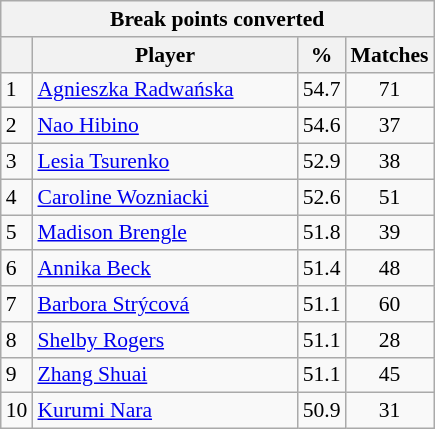<table class="wikitable sortable" style=font-size:90%>
<tr>
<th colspan=4>Break points converted</th>
</tr>
<tr>
<th></th>
<th width=170>Player</th>
<th width=20>%</th>
<th>Matches</th>
</tr>
<tr>
<td>1</td>
<td> <a href='#'>Agnieszka Radwańska</a></td>
<td>54.7</td>
<td align=center>71</td>
</tr>
<tr>
<td>2</td>
<td> <a href='#'>Nao Hibino</a></td>
<td>54.6</td>
<td align=center>37</td>
</tr>
<tr>
<td>3</td>
<td> <a href='#'>Lesia Tsurenko</a></td>
<td>52.9</td>
<td align=center>38</td>
</tr>
<tr>
<td>4</td>
<td> <a href='#'>Caroline Wozniacki</a></td>
<td>52.6</td>
<td align=center>51</td>
</tr>
<tr>
<td>5</td>
<td> <a href='#'>Madison Brengle</a></td>
<td>51.8</td>
<td align=center>39</td>
</tr>
<tr>
<td>6</td>
<td> <a href='#'>Annika Beck</a></td>
<td>51.4</td>
<td align=center>48</td>
</tr>
<tr>
<td>7</td>
<td> <a href='#'>Barbora Strýcová</a></td>
<td>51.1</td>
<td align=center>60</td>
</tr>
<tr>
<td>8</td>
<td> <a href='#'>Shelby Rogers</a></td>
<td>51.1</td>
<td align=center>28</td>
</tr>
<tr>
<td>9</td>
<td> <a href='#'>Zhang Shuai</a></td>
<td>51.1</td>
<td align=center>45</td>
</tr>
<tr>
<td>10</td>
<td> <a href='#'>Kurumi Nara</a></td>
<td>50.9</td>
<td align=center>31</td>
</tr>
</table>
